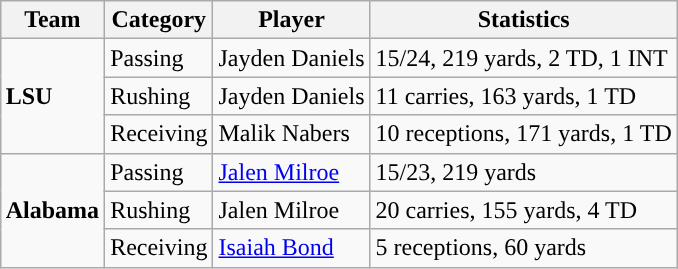<table class="wikitable" style="float: right;">
<tr>
<th>Team</th>
<th>Category</th>
<th>Player</th>
<th>Statistics</th>
</tr>
<tr>
<td rowspan=3><strong>LSU</strong></td>
<td>Passing</td>
<td>Jayden Daniels</td>
<td>15/24, 219 yards, 2 TD, 1 INT</td>
</tr>
<tr>
<td>Rushing</td>
<td>Jayden Daniels</td>
<td>11 carries, 163 yards, 1 TD</td>
</tr>
<tr>
<td>Receiving</td>
<td>Malik Nabers</td>
<td>10 receptions, 171 yards, 1 TD</td>
</tr>
<tr>
<td rowspan=3><strong>Alabama</strong></td>
<td>Passing</td>
<td><a href='#'>Jalen Milroe</a></td>
<td>15/23, 219 yards</td>
</tr>
<tr>
<td>Rushing</td>
<td>Jalen Milroe</td>
<td>20 carries, 155 yards, 4 TD</td>
</tr>
<tr>
<td>Receiving</td>
<td><a href='#'>Isaiah Bond</a></td>
<td>5 receptions, 60 yards</td>
</tr>
</table>
